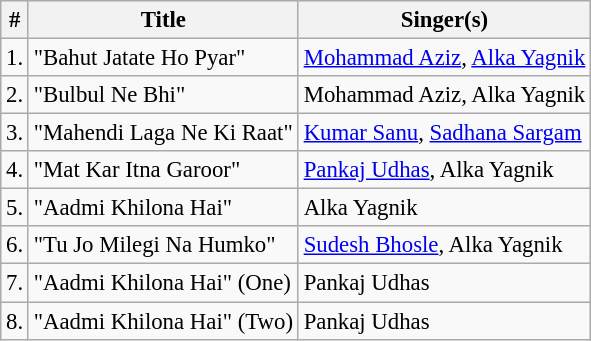<table class="wikitable sortable" style="font-size:95%;">
<tr>
<th>#</th>
<th>Title</th>
<th>Singer(s)</th>
</tr>
<tr>
<td>1.</td>
<td>"Bahut Jatate Ho Pyar"</td>
<td><a href='#'>Mohammad Aziz</a>, <a href='#'>Alka Yagnik</a></td>
</tr>
<tr>
<td>2.</td>
<td>"Bulbul Ne Bhi"</td>
<td>Mohammad Aziz, Alka Yagnik</td>
</tr>
<tr>
<td>3.</td>
<td>"Mahendi Laga Ne Ki Raat"</td>
<td><a href='#'>Kumar Sanu</a>, <a href='#'>Sadhana Sargam</a></td>
</tr>
<tr>
<td>4.</td>
<td>"Mat Kar Itna Garoor"</td>
<td><a href='#'>Pankaj Udhas</a>, Alka Yagnik</td>
</tr>
<tr>
<td>5.</td>
<td>"Aadmi Khilona Hai"</td>
<td>Alka Yagnik</td>
</tr>
<tr>
<td>6.</td>
<td>"Tu Jo Milegi Na Humko"</td>
<td><a href='#'>Sudesh Bhosle</a>, Alka Yagnik</td>
</tr>
<tr>
<td>7.</td>
<td>"Aadmi Khilona Hai" (One)</td>
<td>Pankaj Udhas</td>
</tr>
<tr>
<td>8.</td>
<td>"Aadmi Khilona Hai" (Two)</td>
<td>Pankaj Udhas</td>
</tr>
</table>
